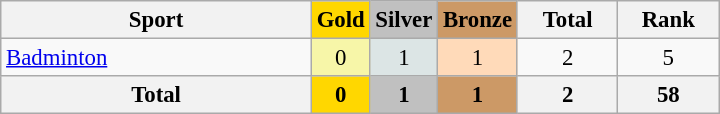<table class="wikitable sortable" style="text-align:center; font-size:95%">
<tr>
<th width=200>Sport</th>
<th style="background-color:gold; width=60;"><strong>Gold</strong></th>
<th style="background-color:silver; width=60;"><strong>Silver</strong></th>
<th style="background-color:#cc9966; width=60;"><strong>Bronze</strong></th>
<th width=60>Total</th>
<th width=60>Rank</th>
</tr>
<tr>
<td align=left> <a href='#'>Badminton</a></td>
<td bgcolor=#f7f6a8>0</td>
<td bgcolor=#dce5e5>1</td>
<td bgcolor=#ffdab9>1</td>
<td>2</td>
<td>5</td>
</tr>
<tr>
<th>Total</th>
<th style="background-color:gold; width=60;">0</th>
<th style="background-color:silver; width=60;">1</th>
<th style="background-color:#cc9966; width=60;">1</th>
<th>2</th>
<th>58</th>
</tr>
</table>
